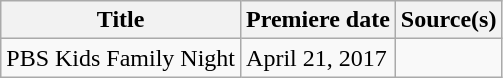<table class="wikitable" sortable>
<tr>
<th>Title</th>
<th>Premiere date</th>
<th>Source(s)</th>
</tr>
<tr>
<td>PBS Kids Family Night</td>
<td>April 21, 2017</td>
<td></td>
</tr>
</table>
